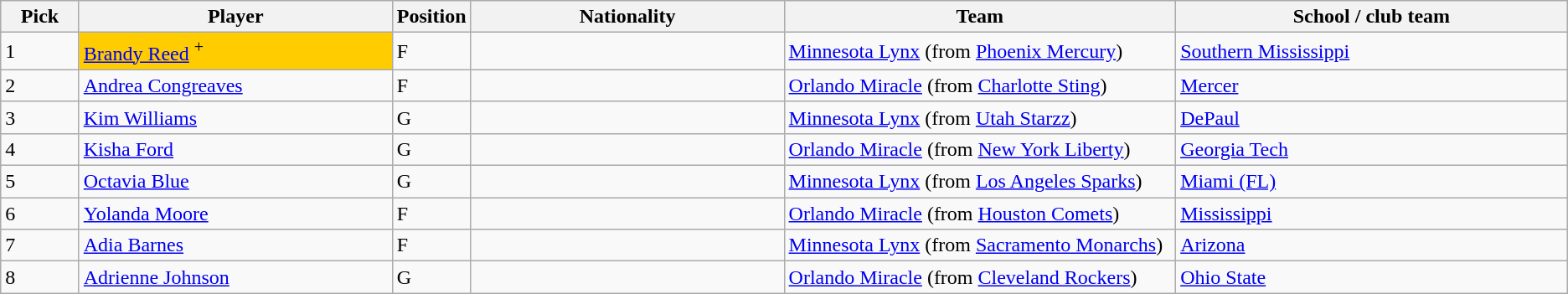<table class="wikitable sortable">
<tr>
<th style="width:5%;">Pick</th>
<th style="width:20%;">Player</th>
<th style="width:5%;">Position</th>
<th style="width:20%;">Nationality</th>
<th style="width:25%;">Team</th>
<th style="width:25%;">School / club team</th>
</tr>
<tr>
<td>1</td>
<td bgcolor="#FFCC00"><a href='#'>Brandy Reed</a> <sup>+</sup></td>
<td>F</td>
<td></td>
<td><a href='#'>Minnesota Lynx</a> (from <a href='#'>Phoenix Mercury</a>)</td>
<td><a href='#'>Southern Mississippi</a></td>
</tr>
<tr>
<td>2</td>
<td><a href='#'>Andrea Congreaves</a></td>
<td>F</td>
<td></td>
<td><a href='#'>Orlando Miracle</a> (from <a href='#'>Charlotte Sting</a>)</td>
<td><a href='#'>Mercer</a></td>
</tr>
<tr>
<td>3</td>
<td><a href='#'>Kim Williams</a></td>
<td>G</td>
<td></td>
<td><a href='#'>Minnesota Lynx</a> (from <a href='#'>Utah Starzz</a>)</td>
<td><a href='#'>DePaul</a></td>
</tr>
<tr>
<td>4</td>
<td><a href='#'>Kisha Ford</a></td>
<td>G</td>
<td></td>
<td><a href='#'>Orlando Miracle</a> (from <a href='#'>New York Liberty</a>)</td>
<td><a href='#'>Georgia Tech</a></td>
</tr>
<tr>
<td>5</td>
<td><a href='#'>Octavia Blue</a></td>
<td>G</td>
<td></td>
<td><a href='#'>Minnesota Lynx</a> (from <a href='#'>Los Angeles Sparks</a>)</td>
<td><a href='#'>Miami (FL)</a></td>
</tr>
<tr>
<td>6</td>
<td><a href='#'>Yolanda Moore</a></td>
<td>F</td>
<td></td>
<td><a href='#'>Orlando Miracle</a> (from <a href='#'>Houston Comets</a>)</td>
<td><a href='#'>Mississippi</a></td>
</tr>
<tr>
<td>7</td>
<td><a href='#'>Adia Barnes</a></td>
<td>F</td>
<td></td>
<td><a href='#'>Minnesota Lynx</a> (from <a href='#'>Sacramento Monarchs</a>)</td>
<td><a href='#'>Arizona</a></td>
</tr>
<tr>
<td>8</td>
<td><a href='#'>Adrienne Johnson</a></td>
<td>G</td>
<td></td>
<td><a href='#'>Orlando Miracle</a> (from <a href='#'>Cleveland Rockers</a>)</td>
<td><a href='#'>Ohio State</a></td>
</tr>
</table>
